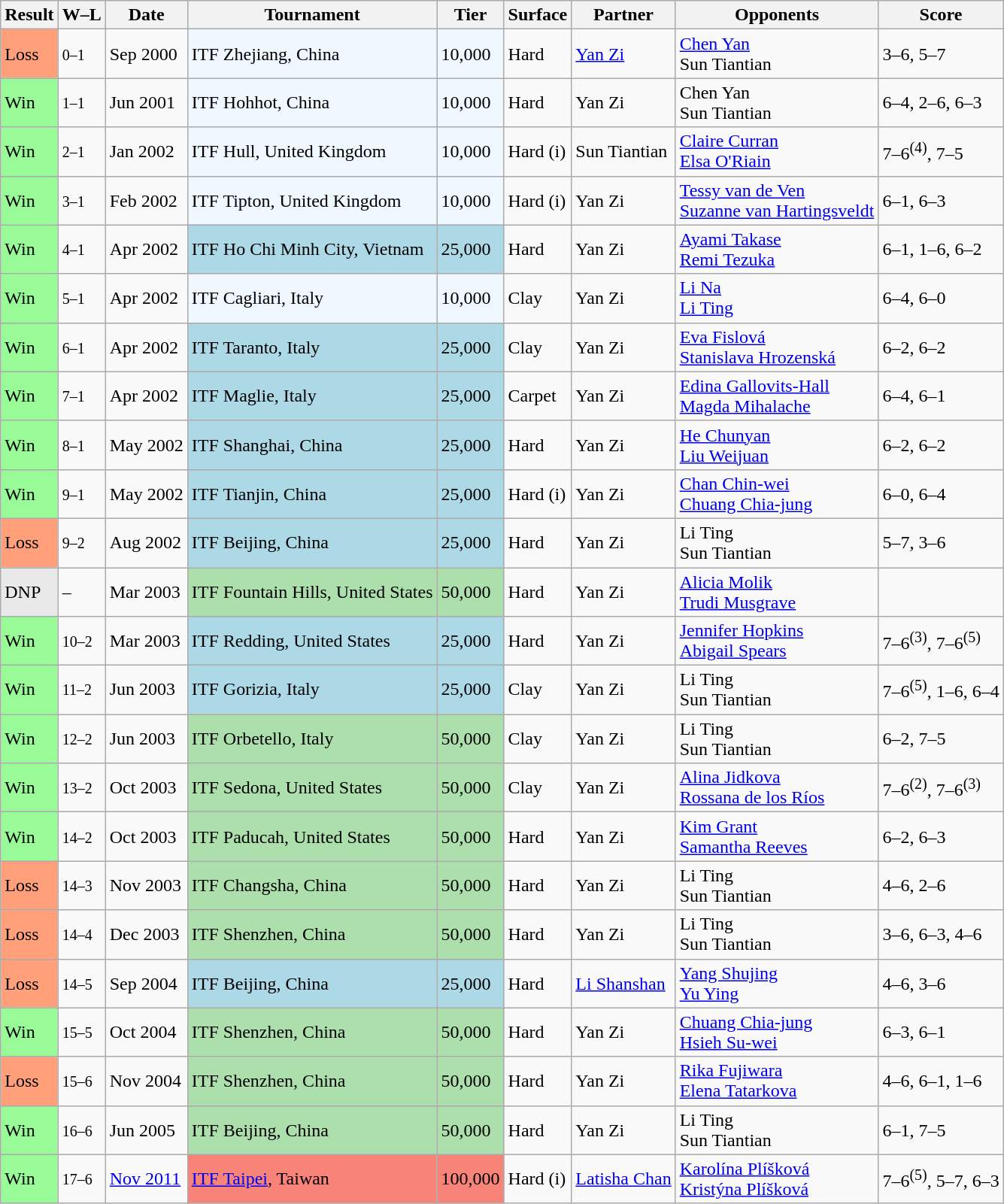<table class="sortable wikitable">
<tr>
<th>Result</th>
<th class="unsortable">W–L</th>
<th>Date</th>
<th>Tournament</th>
<th>Tier</th>
<th>Surface</th>
<th>Partner</th>
<th>Opponents</th>
<th class="unsortable">Score</th>
</tr>
<tr>
<td bgcolor="FFA07A">Loss</td>
<td><small>0–1</small></td>
<td>Sep 2000</td>
<td style="background:#f0f8ff;">ITF Zhejiang, China</td>
<td style="background:#f0f8ff;">10,000</td>
<td>Hard</td>
<td> <a href='#'>Yan Zi</a></td>
<td> <a href='#'>Chen Yan</a> <br>  Sun Tiantian</td>
<td>3–6, 5–7</td>
</tr>
<tr>
<td style="background:#98fb98;">Win</td>
<td><small>1–1</small></td>
<td>Jun 2001</td>
<td style="background:#f0f8ff;">ITF Hohhot, China</td>
<td style="background:#f0f8ff;">10,000</td>
<td>Hard</td>
<td> Yan Zi</td>
<td> Chen Yan <br>  Sun Tiantian</td>
<td>6–4, 2–6, 6–3</td>
</tr>
<tr>
<td style="background:#98fb98;">Win</td>
<td><small>2–1</small></td>
<td>Jan 2002</td>
<td style="background:#f0f8ff;">ITF Hull, United Kingdom</td>
<td style="background:#f0f8ff;">10,000</td>
<td>Hard (i)</td>
<td> Sun Tiantian</td>
<td> <a href='#'>Claire Curran</a> <br>  <a href='#'>Elsa O'Riain</a></td>
<td>7–6<sup>(4)</sup>, 7–5</td>
</tr>
<tr>
<td style="background:#98fb98;">Win</td>
<td><small>3–1</small></td>
<td>Feb 2002</td>
<td style="background:#f0f8ff;">ITF Tipton, United Kingdom</td>
<td style="background:#f0f8ff;">10,000</td>
<td>Hard (i)</td>
<td> Yan Zi</td>
<td> <a href='#'>Tessy van de Ven</a> <br>  <a href='#'>Suzanne van Hartingsveldt</a></td>
<td>6–1, 6–3</td>
</tr>
<tr>
<td style="background:#98fb98;">Win</td>
<td><small>4–1</small></td>
<td>Apr 2002</td>
<td style="background:lightblue;">ITF Ho Chi Minh City, Vietnam</td>
<td style="background:lightblue;">25,000</td>
<td>Hard</td>
<td> Yan Zi</td>
<td> <a href='#'>Ayami Takase</a> <br>  <a href='#'>Remi Tezuka</a></td>
<td>6–1, 1–6, 6–2</td>
</tr>
<tr>
<td style="background:#98fb98;">Win</td>
<td><small>5–1</small></td>
<td>Apr 2002</td>
<td style="background:#f0f8ff;">ITF Cagliari, Italy</td>
<td style="background:#f0f8ff;">10,000</td>
<td>Clay</td>
<td> Yan Zi</td>
<td> <a href='#'>Li Na</a> <br>  <a href='#'>Li Ting</a></td>
<td>6–4, 6–0</td>
</tr>
<tr>
<td style="background:#98fb98;">Win</td>
<td><small>6–1</small></td>
<td>Apr 2002</td>
<td style="background:lightblue;">ITF Taranto, Italy</td>
<td style="background:lightblue;">25,000</td>
<td>Clay</td>
<td> Yan Zi</td>
<td> <a href='#'>Eva Fislová</a> <br>  <a href='#'>Stanislava Hrozenská</a></td>
<td>6–2, 6–2</td>
</tr>
<tr>
<td style="background:#98fb98;">Win</td>
<td><small>7–1</small></td>
<td>Apr 2002</td>
<td style="background:lightblue;">ITF Maglie, Italy</td>
<td style="background:lightblue;">25,000</td>
<td>Carpet</td>
<td> Yan Zi</td>
<td> <a href='#'>Edina Gallovits-Hall</a> <br>  <a href='#'>Magda Mihalache</a></td>
<td>6–4, 6–1</td>
</tr>
<tr>
<td style="background:#98fb98;">Win</td>
<td><small>8–1</small></td>
<td>May 2002</td>
<td style="background:lightblue;">ITF Shanghai, China</td>
<td style="background:lightblue;">25,000</td>
<td>Hard</td>
<td> Yan Zi</td>
<td> <a href='#'>He Chunyan</a> <br>  <a href='#'>Liu Weijuan</a></td>
<td>6–2, 6–2</td>
</tr>
<tr>
<td style="background:#98fb98;">Win</td>
<td><small>9–1</small></td>
<td>May 2002</td>
<td style="background:lightblue;">ITF Tianjin, China</td>
<td style="background:lightblue;">25,000</td>
<td>Hard (i)</td>
<td> Yan Zi</td>
<td> <a href='#'>Chan Chin-wei</a> <br>  <a href='#'>Chuang Chia-jung</a></td>
<td>6–0, 6–4</td>
</tr>
<tr>
<td bgcolor="FFA07A">Loss</td>
<td><small>9–2</small></td>
<td>Aug 2002</td>
<td style="background:lightblue;">ITF Beijing, China</td>
<td style="background:lightblue;">25,000</td>
<td>Hard</td>
<td> Yan Zi</td>
<td> Li Ting <br>  Sun Tiantian</td>
<td>5–7, 3–6</td>
</tr>
<tr>
<td bgcolor=#e9e9e9>DNP</td>
<td>–</td>
<td>Mar 2003</td>
<td style="background:#addfad;">ITF Fountain Hills, United States</td>
<td style="background:#addfad;">50,000</td>
<td>Hard</td>
<td> Yan Zi</td>
<td> <a href='#'>Alicia Molik</a> <br>  <a href='#'>Trudi Musgrave</a></td>
<td></td>
</tr>
<tr>
<td style="background:#98fb98;">Win</td>
<td><small>10–2</small></td>
<td>Mar 2003</td>
<td style="background:lightblue;">ITF Redding, United States</td>
<td style="background:lightblue;">25,000</td>
<td>Hard</td>
<td> Yan Zi</td>
<td> <a href='#'>Jennifer Hopkins</a> <br>  <a href='#'>Abigail Spears</a></td>
<td>7–6<sup>(3)</sup>, 7–6<sup>(5)</sup></td>
</tr>
<tr>
<td style="background:#98fb98;">Win</td>
<td><small>11–2</small></td>
<td>Jun 2003</td>
<td style="background:lightblue;">ITF Gorizia, Italy</td>
<td style="background:lightblue;">25,000</td>
<td>Clay</td>
<td> Yan Zi</td>
<td> Li Ting <br>  Sun Tiantian</td>
<td>7–6<sup>(5)</sup>, 1–6, 6–4</td>
</tr>
<tr>
<td style="background:#98fb98;">Win</td>
<td><small>12–2</small></td>
<td>Jun 2003</td>
<td style="background:#addfad;">ITF Orbetello, Italy</td>
<td style="background:#addfad;">50,000</td>
<td>Clay</td>
<td> Yan Zi</td>
<td> Li Ting <br>  Sun Tiantian</td>
<td>6–2, 7–5</td>
</tr>
<tr>
<td style="background:#98fb98;">Win</td>
<td><small>13–2</small></td>
<td>Oct 2003</td>
<td style="background:#addfad;">ITF Sedona, United States</td>
<td style="background:#addfad;">50,000</td>
<td>Clay</td>
<td> Yan Zi</td>
<td> <a href='#'>Alina Jidkova</a> <br>  <a href='#'>Rossana de los Ríos</a></td>
<td>7–6<sup>(2)</sup>, 7–6<sup>(3)</sup></td>
</tr>
<tr>
<td style="background:#98fb98;">Win</td>
<td><small>14–2</small></td>
<td>Oct 2003</td>
<td style="background:#addfad;">ITF Paducah, United States</td>
<td style="background:#addfad;">50,000</td>
<td>Hard</td>
<td> Yan Zi</td>
<td> <a href='#'>Kim Grant</a> <br>  <a href='#'>Samantha Reeves</a></td>
<td>6–2, 6–3</td>
</tr>
<tr>
<td bgcolor="FFA07A">Loss</td>
<td><small>14–3</small></td>
<td>Nov 2003</td>
<td style="background:#addfad;">ITF Changsha, China</td>
<td style="background:#addfad;">50,000</td>
<td>Hard</td>
<td> Yan Zi</td>
<td> Li Ting <br>  Sun Tiantian</td>
<td>4–6, 2–6</td>
</tr>
<tr>
<td bgcolor="FFA07A">Loss</td>
<td><small>14–4</small></td>
<td>Dec 2003</td>
<td style="background:#addfad;">ITF Shenzhen, China</td>
<td style="background:#addfad;">50,000</td>
<td>Hard</td>
<td> Yan Zi</td>
<td> Li Ting <br>  Sun Tiantian</td>
<td>3–6, 6–3, 4–6</td>
</tr>
<tr>
<td bgcolor="FFA07A">Loss</td>
<td><small>14–5</small></td>
<td>Sep 2004</td>
<td style="background:lightblue;">ITF Beijing, China</td>
<td style="background:lightblue;">25,000</td>
<td>Hard</td>
<td> <a href='#'>Li Shanshan</a></td>
<td> <a href='#'>Yang Shujing</a> <br>  <a href='#'>Yu Ying</a></td>
<td>4–6, 3–6</td>
</tr>
<tr>
<td style="background:#98fb98;">Win</td>
<td><small>15–5</small></td>
<td>Oct 2004</td>
<td style="background:#addfad;">ITF Shenzhen, China</td>
<td style="background:#addfad;">50,000</td>
<td>Hard</td>
<td> Yan Zi</td>
<td> <a href='#'>Chuang Chia-jung</a> <br>  <a href='#'>Hsieh Su-wei</a></td>
<td>6–3, 6–1</td>
</tr>
<tr>
<td bgcolor="FFA07A">Loss</td>
<td><small>15–6</small></td>
<td>Nov 2004</td>
<td style="background:#addfad;">ITF Shenzhen, China</td>
<td style="background:#addfad;">50,000</td>
<td>Hard</td>
<td> Yan Zi</td>
<td> <a href='#'>Rika Fujiwara</a> <br>  <a href='#'>Elena Tatarkova</a></td>
<td>4–6, 6–1, 1–6</td>
</tr>
<tr>
<td style="background:#98fb98;">Win</td>
<td><small>16–6</small></td>
<td>Jun 2005</td>
<td style="background:#addfad;">ITF Beijing, China</td>
<td style="background:#addfad;">50,000</td>
<td>Hard</td>
<td> Yan Zi</td>
<td> Li Ting <br>  Sun Tiantian</td>
<td>6–1, 7–5</td>
</tr>
<tr>
<td style="background:#98fb98;">Win</td>
<td><small>17–6</small></td>
<td><a href='#'>Nov 2011</a></td>
<td style="background:#f88379;"><a href='#'>ITF Taipei</a>, Taiwan</td>
<td style="background:#f88379;">100,000</td>
<td>Hard (i)</td>
<td> <a href='#'>Latisha Chan</a></td>
<td> <a href='#'>Karolína Plíšková</a> <br>  <a href='#'>Kristýna Plíšková</a></td>
<td>7–6<sup>(5)</sup>, 5–7, 6–3</td>
</tr>
</table>
